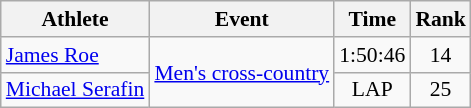<table class="wikitable" style="font-size:90%">
<tr>
<th>Athlete</th>
<th>Event</th>
<th>Time</th>
<th>Rank</th>
</tr>
<tr align=center>
<td align=left><a href='#'>James Roe</a></td>
<td align=left rowspan=2><a href='#'>Men's cross-country</a></td>
<td>1:50:46</td>
<td>14</td>
</tr>
<tr align=center>
<td align=left><a href='#'>Michael Serafin</a></td>
<td>LAP</td>
<td>25</td>
</tr>
</table>
